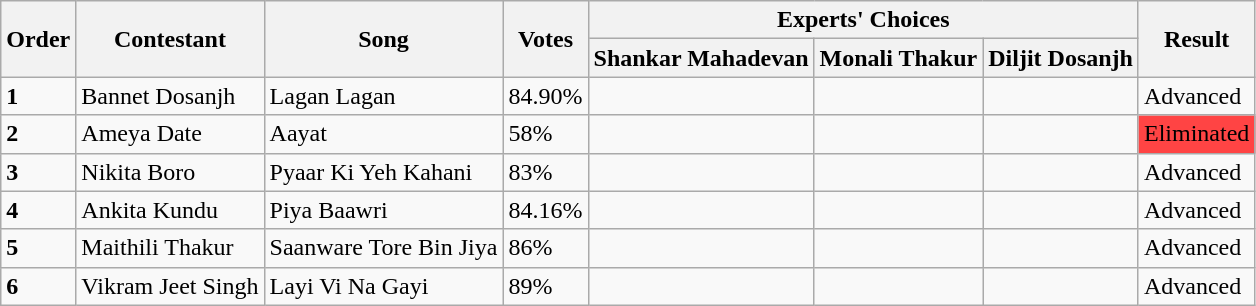<table class="wikitable sortable mw-collapsible">
<tr>
<th rowspan="2">Order</th>
<th rowspan="2">Contestant</th>
<th rowspan="2">Song</th>
<th rowspan="2">Votes</th>
<th colspan="3">Experts' Choices</th>
<th rowspan="2">Result</th>
</tr>
<tr>
<th>Shankar Mahadevan</th>
<th>Monali Thakur</th>
<th>Diljit Dosanjh</th>
</tr>
<tr>
<td><strong>1</strong></td>
<td>Bannet Dosanjh</td>
<td>Lagan Lagan</td>
<td>84.90%</td>
<td></td>
<td></td>
<td></td>
<td>Advanced</td>
</tr>
<tr>
<td><strong>2</strong></td>
<td>Ameya Date</td>
<td>Aayat</td>
<td>58%</td>
<td></td>
<td></td>
<td></td>
<td bgcolor="#ff4444">Eliminated</td>
</tr>
<tr>
<td><strong>3</strong></td>
<td>Nikita Boro</td>
<td>Pyaar Ki Yeh Kahani</td>
<td>83%</td>
<td></td>
<td></td>
<td></td>
<td>Advanced</td>
</tr>
<tr>
<td><strong>4</strong></td>
<td>Ankita Kundu</td>
<td>Piya Baawri</td>
<td>84.16%</td>
<td></td>
<td></td>
<td></td>
<td>Advanced</td>
</tr>
<tr>
<td><strong>5</strong></td>
<td>Maithili Thakur</td>
<td>Saanware Tore Bin Jiya</td>
<td>86%</td>
<td></td>
<td></td>
<td></td>
<td>Advanced</td>
</tr>
<tr>
<td><strong>6</strong></td>
<td>Vikram Jeet Singh</td>
<td>Layi Vi Na Gayi</td>
<td>89%</td>
<td></td>
<td></td>
<td></td>
<td>Advanced</td>
</tr>
</table>
